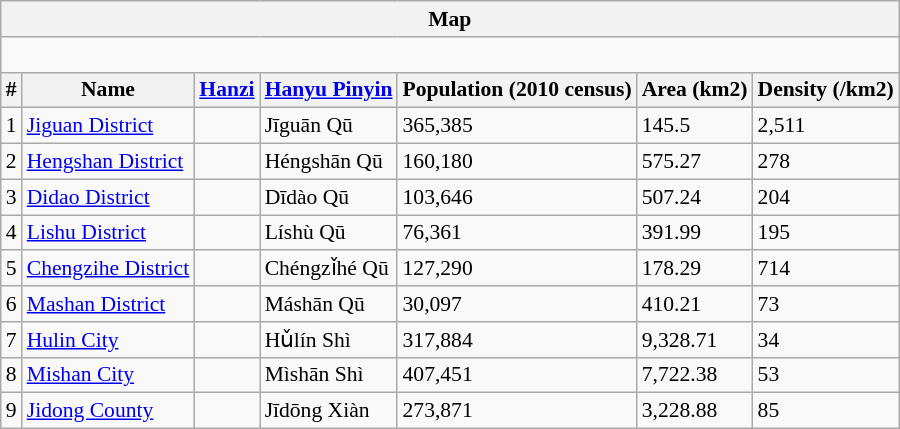<table class="wikitable"  style="font-size:90%;" align=center>
<tr>
<th colspan="7" align="center">Map</th>
</tr>
<tr>
<td colspan="7" align="center"><div><br> 











</div></td>
</tr>
<tr>
<th>#</th>
<th>Name</th>
<th><a href='#'>Hanzi</a></th>
<th><a href='#'>Hanyu Pinyin</a></th>
<th>Population (2010 census)</th>
<th>Area (km2)</th>
<th>Density (/km2)</th>
</tr>
<tr --------->
<td>1</td>
<td><a href='#'>Jiguan District</a></td>
<td></td>
<td>Jīguān Qū</td>
<td>365,385</td>
<td>145.5</td>
<td>2,511</td>
</tr>
<tr --------->
<td>2</td>
<td><a href='#'>Hengshan District</a></td>
<td></td>
<td>Héngshān Qū</td>
<td>160,180</td>
<td>575.27</td>
<td>278</td>
</tr>
<tr --------->
<td>3</td>
<td><a href='#'>Didao District</a></td>
<td></td>
<td>Dīdào Qū</td>
<td>103,646</td>
<td>507.24</td>
<td>204</td>
</tr>
<tr --------->
<td>4</td>
<td><a href='#'>Lishu District</a></td>
<td></td>
<td>Líshù Qū</td>
<td>76,361</td>
<td>391.99</td>
<td>195</td>
</tr>
<tr --------->
<td>5</td>
<td><a href='#'>Chengzihe District</a></td>
<td></td>
<td>Chéngzǐhé Qū</td>
<td>127,290</td>
<td>178.29</td>
<td>714</td>
</tr>
<tr --------->
<td>6</td>
<td><a href='#'>Mashan District</a></td>
<td></td>
<td>Máshān Qū</td>
<td>30,097</td>
<td>410.21</td>
<td>73</td>
</tr>
<tr --------->
<td>7</td>
<td><a href='#'>Hulin City</a></td>
<td></td>
<td>Hǔlín Shì</td>
<td>317,884</td>
<td>9,328.71</td>
<td>34</td>
</tr>
<tr --------->
<td>8</td>
<td><a href='#'>Mishan City</a></td>
<td></td>
<td>Mìshān Shì</td>
<td>407,451</td>
<td>7,722.38</td>
<td>53</td>
</tr>
<tr --------->
<td>9</td>
<td><a href='#'>Jidong County</a></td>
<td></td>
<td>Jīdōng Xiàn</td>
<td>273,871</td>
<td>3,228.88</td>
<td>85</td>
</tr>
</table>
